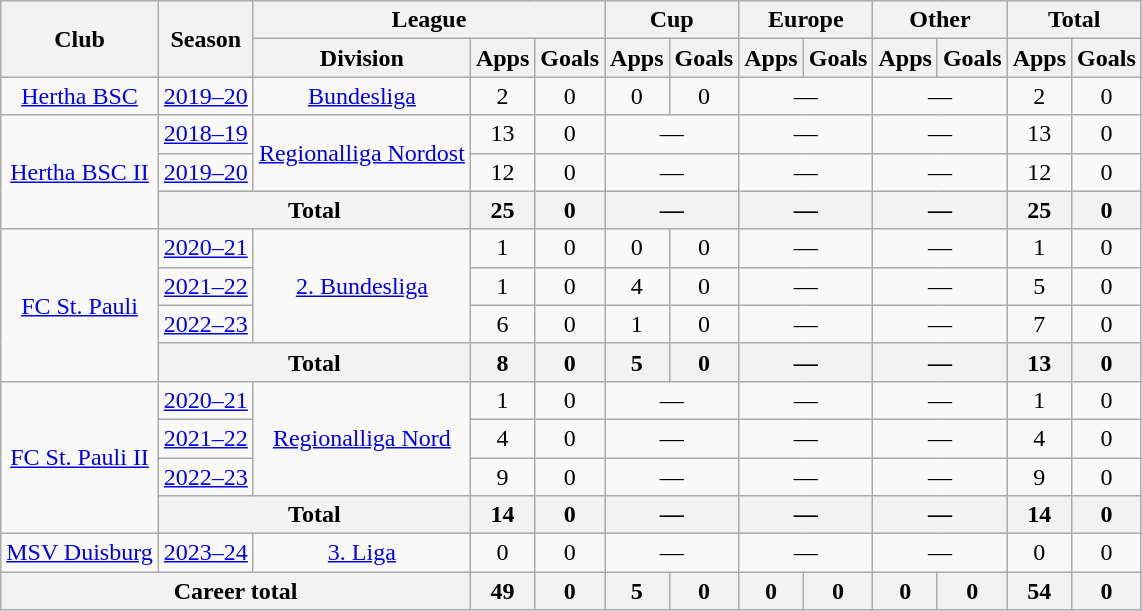<table class=wikitable style=text-align:center>
<tr>
<th rowspan="2">Club</th>
<th rowspan="2">Season</th>
<th colspan="3">League</th>
<th colspan="2">Cup</th>
<th colspan="2">Europe</th>
<th colspan="2">Other</th>
<th colspan="2">Total</th>
</tr>
<tr>
<th>Division</th>
<th>Apps</th>
<th>Goals</th>
<th>Apps</th>
<th>Goals</th>
<th>Apps</th>
<th>Goals</th>
<th>Apps</th>
<th>Goals</th>
<th>Apps</th>
<th>Goals</th>
</tr>
<tr>
<td><a href='#'>Hertha BSC</a></td>
<td><a href='#'>2019–20</a></td>
<td><a href='#'>Bundesliga</a></td>
<td>2</td>
<td>0</td>
<td>0</td>
<td>0</td>
<td colspan="2">—</td>
<td colspan="2">—</td>
<td>2</td>
<td>0</td>
</tr>
<tr>
<td rowspan="3"><a href='#'>Hertha BSC II</a></td>
<td><a href='#'>2018–19</a></td>
<td rowspan="2"><a href='#'>Regionalliga Nordost</a></td>
<td>13</td>
<td>0</td>
<td colspan="2">—</td>
<td colspan="2">—</td>
<td colspan="2">—</td>
<td>13</td>
<td>0</td>
</tr>
<tr>
<td><a href='#'>2019–20</a></td>
<td>12</td>
<td>0</td>
<td colspan="2">—</td>
<td colspan="2">—</td>
<td colspan="2">—</td>
<td>12</td>
<td>0</td>
</tr>
<tr>
<th colspan="2">Total</th>
<th>25</th>
<th>0</th>
<th colspan="2">—</th>
<th colspan="2">—</th>
<th colspan="2">—</th>
<th>25</th>
<th>0</th>
</tr>
<tr>
<td rowspan="4"><a href='#'>FC St. Pauli</a></td>
<td><a href='#'>2020–21</a></td>
<td rowspan="3"><a href='#'>2. Bundesliga</a></td>
<td>1</td>
<td>0</td>
<td>0</td>
<td>0</td>
<td colspan="2">—</td>
<td colspan="2">—</td>
<td>1</td>
<td>0</td>
</tr>
<tr>
<td><a href='#'>2021–22</a></td>
<td>1</td>
<td>0</td>
<td>4</td>
<td>0</td>
<td colspan="2">—</td>
<td colspan="2">—</td>
<td>5</td>
<td>0</td>
</tr>
<tr>
<td><a href='#'>2022–23</a></td>
<td>6</td>
<td>0</td>
<td>1</td>
<td>0</td>
<td colspan="2">—</td>
<td colspan="2">—</td>
<td>7</td>
<td>0</td>
</tr>
<tr>
<th colspan="2">Total</th>
<th>8</th>
<th>0</th>
<th>5</th>
<th>0</th>
<th colspan="2">—</th>
<th colspan="2">—</th>
<th>13</th>
<th>0</th>
</tr>
<tr>
<td rowspan="4"><a href='#'>FC St. Pauli II</a></td>
<td><a href='#'>2020–21</a></td>
<td rowspan="3"><a href='#'>Regionalliga Nord</a></td>
<td>1</td>
<td>0</td>
<td colspan="2">—</td>
<td colspan="2">—</td>
<td colspan="2">—</td>
<td>1</td>
<td>0</td>
</tr>
<tr>
<td><a href='#'>2021–22</a></td>
<td>4</td>
<td>0</td>
<td colspan="2">—</td>
<td colspan="2">—</td>
<td colspan="2">—</td>
<td>4</td>
<td>0</td>
</tr>
<tr>
<td><a href='#'>2022–23</a></td>
<td>9</td>
<td>0</td>
<td colspan="2">—</td>
<td colspan="2">—</td>
<td colspan="2">—</td>
<td>9</td>
<td>0</td>
</tr>
<tr>
<th colspan="2">Total</th>
<th>14</th>
<th>0</th>
<th colspan="2">—</th>
<th colspan="2">—</th>
<th colspan="2">—</th>
<th>14</th>
<th>0</th>
</tr>
<tr>
<td><a href='#'>MSV Duisburg</a></td>
<td><a href='#'>2023–24</a></td>
<td><a href='#'>3. Liga</a></td>
<td>0</td>
<td>0</td>
<td colspan="2">—</td>
<td colspan="2">—</td>
<td colspan="2">—</td>
<td>0</td>
<td>0</td>
</tr>
<tr>
<th colspan="3">Career total</th>
<th>49</th>
<th>0</th>
<th>5</th>
<th>0</th>
<th>0</th>
<th>0</th>
<th>0</th>
<th>0</th>
<th>54</th>
<th>0</th>
</tr>
</table>
